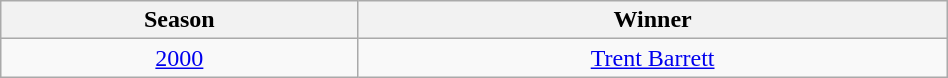<table class="wikitable" width="50%" style="text-align: center;">
<tr>
<th>Season</th>
<th>Winner</th>
</tr>
<tr>
<td><a href='#'>2000</a></td>
<td><a href='#'>Trent Barrett</a></td>
</tr>
</table>
